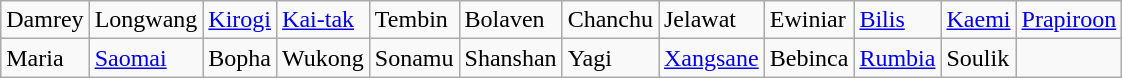<table class="wikitable">
<tr>
<td>Damrey</td>
<td>Longwang</td>
<td><a href='#'>Kirogi</a></td>
<td><a href='#'>Kai-tak</a></td>
<td>Tembin</td>
<td>Bolaven</td>
<td>Chanchu</td>
<td>Jelawat</td>
<td>Ewiniar</td>
<td><a href='#'>Bilis</a></td>
<td><a href='#'>Kaemi</a></td>
<td><a href='#'>Prapiroon</a></td>
</tr>
<tr>
<td>Maria</td>
<td><a href='#'>Saomai</a></td>
<td>Bopha</td>
<td>Wukong</td>
<td>Sonamu</td>
<td>Shanshan</td>
<td>Yagi</td>
<td><a href='#'>Xangsane</a></td>
<td>Bebinca</td>
<td><a href='#'>Rumbia</a></td>
<td>Soulik</td>
</tr>
</table>
